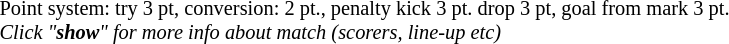<table width=100%>
<tr>
<td align=left width=60% style="font-size: 85%">Point system: try 3 pt, conversion: 2 pt., penalty kick 3 pt. drop 3 pt, goal from mark 3 pt. <br><em>Click "<strong>show</strong>" for more info about match (scorers, line-up etc)</em></td>
</tr>
</table>
